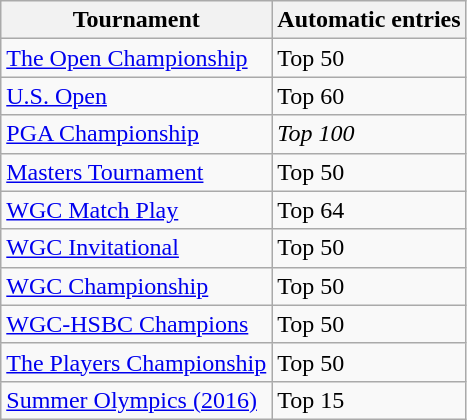<table class="wikitable">
<tr>
<th>Tournament</th>
<th>Automatic entries</th>
</tr>
<tr>
<td><a href='#'>The Open Championship</a></td>
<td>Top 50</td>
</tr>
<tr>
<td><a href='#'>U.S. Open</a></td>
<td>Top 60</td>
</tr>
<tr>
<td><a href='#'>PGA Championship</a></td>
<td><em>Top 100</em></td>
</tr>
<tr>
<td><a href='#'>Masters Tournament</a></td>
<td>Top 50</td>
</tr>
<tr>
<td><a href='#'>WGC Match Play</a></td>
<td>Top 64</td>
</tr>
<tr>
<td><a href='#'>WGC Invitational</a></td>
<td>Top 50</td>
</tr>
<tr>
<td><a href='#'>WGC Championship</a></td>
<td>Top 50</td>
</tr>
<tr>
<td><a href='#'>WGC-HSBC Champions</a></td>
<td>Top 50</td>
</tr>
<tr>
<td><a href='#'>The Players Championship</a></td>
<td>Top 50</td>
</tr>
<tr>
<td><a href='#'>Summer Olympics (2016)</a></td>
<td>Top 15</td>
</tr>
</table>
